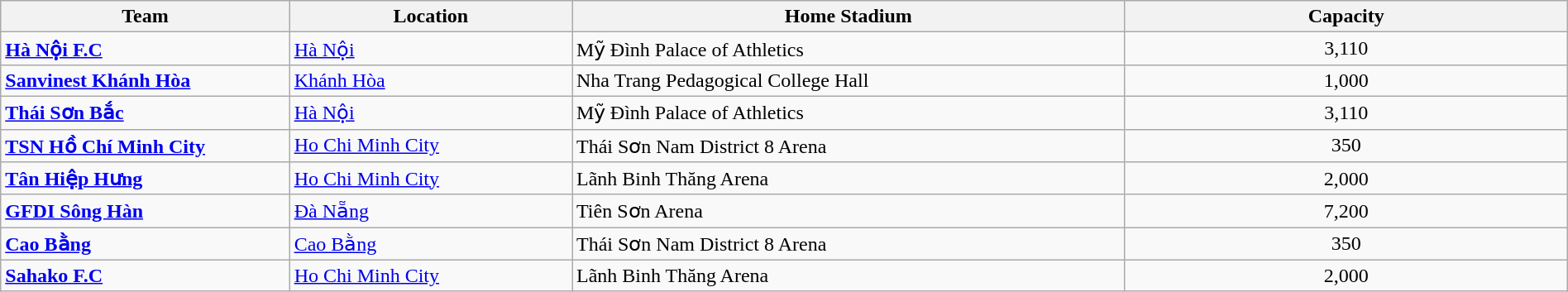<table class="wikitable" style="width:100%; text-align:left">
<tr>
<th style="width:5%">Team</th>
<th style="width:5%">Location</th>
<th style="width:10%">Home Stadium</th>
<th style="width:8%">Capacity</th>
</tr>
<tr>
<td><strong><a href='#'>Hà Nội F.C</a></strong></td>
<td><a href='#'>Hà Nội</a></td>
<td>Mỹ Đình Palace of Athletics</td>
<td align=center>3,110</td>
</tr>
<tr>
<td><strong><a href='#'>Sanvinest Khánh Hòa</a></strong></td>
<td><a href='#'>Khánh Hòa</a></td>
<td>Nha Trang Pedagogical College Hall</td>
<td align=center>1,000</td>
</tr>
<tr>
<td><strong><a href='#'>Thái Sơn Bắc</a></strong></td>
<td><a href='#'>Hà Nội</a></td>
<td>Mỹ Đình Palace of Athletics</td>
<td align=center>3,110</td>
</tr>
<tr>
<td><strong><a href='#'>TSN Hồ Chí Minh City</a></strong></td>
<td><a href='#'>Ho Chi Minh City</a></td>
<td>Thái Sơn Nam District 8 Arena</td>
<td align=center>350</td>
</tr>
<tr>
<td><strong><a href='#'>Tân Hiệp Hưng</a></strong></td>
<td><a href='#'>Ho Chi Minh City</a></td>
<td>Lãnh Binh Thăng Arena</td>
<td align=center>2,000</td>
</tr>
<tr>
<td><strong><a href='#'>GFDI Sông Hàn</a></strong></td>
<td><a href='#'>Đà Nẵng</a></td>
<td>Tiên Sơn Arena</td>
<td align=center>7,200</td>
</tr>
<tr>
<td><strong><a href='#'>Cao Bằng</a></strong></td>
<td><a href='#'>Cao Bằng</a></td>
<td>Thái Sơn Nam District 8 Arena</td>
<td align=center>350</td>
</tr>
<tr>
<td><strong><a href='#'>Sahako F.C</a></strong></td>
<td><a href='#'>Ho Chi Minh City</a></td>
<td>Lãnh Binh Thăng Arena</td>
<td align=center>2,000</td>
</tr>
</table>
